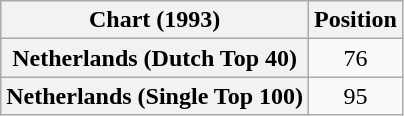<table class="wikitable sortable plainrowheaders" style="text-align:center">
<tr>
<th scope="col">Chart (1993)</th>
<th scope="col">Position</th>
</tr>
<tr>
<th scope="row">Netherlands (Dutch Top 40)</th>
<td>76</td>
</tr>
<tr>
<th scope="row">Netherlands (Single Top 100)</th>
<td>95</td>
</tr>
</table>
